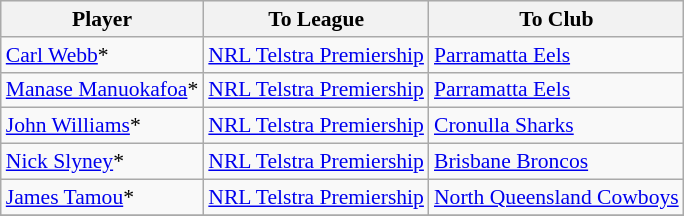<table class="wikitable" style="font-size:90%">
<tr bgcolor="#efefef">
<th width=" ">Player</th>
<th width=" ">To League</th>
<th width=" ">To Club</th>
</tr>
<tr>
<td> <a href='#'>Carl Webb</a>*</td>
<td><a href='#'>NRL Telstra Premiership</a></td>
<td> <a href='#'>Parramatta Eels</a></td>
</tr>
<tr>
<td> <a href='#'>Manase Manuokafoa</a>*</td>
<td><a href='#'>NRL Telstra Premiership</a></td>
<td> <a href='#'>Parramatta Eels</a></td>
</tr>
<tr>
<td> <a href='#'>John Williams</a>*</td>
<td><a href='#'>NRL Telstra Premiership</a></td>
<td> <a href='#'>Cronulla Sharks</a></td>
</tr>
<tr>
<td> <a href='#'>Nick Slyney</a>*</td>
<td><a href='#'>NRL Telstra Premiership</a></td>
<td> <a href='#'>Brisbane Broncos</a></td>
</tr>
<tr>
<td> <a href='#'>James Tamou</a>*</td>
<td><a href='#'>NRL Telstra Premiership</a></td>
<td> <a href='#'>North Queensland Cowboys</a></td>
</tr>
<tr>
</tr>
</table>
